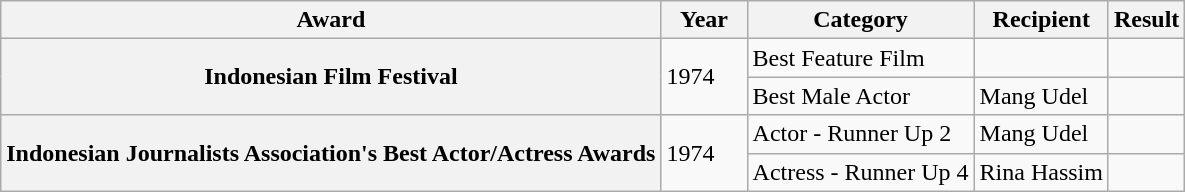<table class="wikitable">
<tr>
<th scope="col">Award</th>
<th scope="col" width="50">Year</th>
<th scope="col">Category</th>
<th scope="col">Recipient</th>
<th scope="col">Result</th>
</tr>
<tr>
<th rowspan="2" scope="row">Indonesian Film Festival</th>
<td rowspan="2">1974</td>
<td>Best Feature Film</td>
<td></td>
<td></td>
</tr>
<tr>
<td>Best Male Actor</td>
<td>Mang Udel</td>
<td></td>
</tr>
<tr>
<th rowspan="2" scope="row">Indonesian Journalists Association's Best Actor/Actress Awards</th>
<td rowspan="2">1974</td>
<td>Actor - Runner Up 2</td>
<td>Mang Udel</td>
<td></td>
</tr>
<tr>
<td>Actress - Runner Up 4</td>
<td>Rina Hassim</td>
<td></td>
</tr>
</table>
